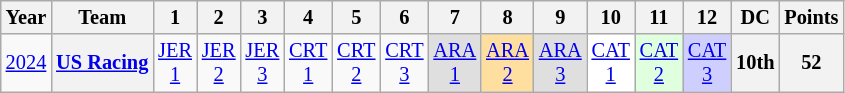<table class="wikitable" style="text-align:center; font-size:85%">
<tr>
<th>Year</th>
<th>Team</th>
<th>1</th>
<th>2</th>
<th>3</th>
<th>4</th>
<th>5</th>
<th>6</th>
<th>7</th>
<th>8</th>
<th>9</th>
<th>10</th>
<th>11</th>
<th>12</th>
<th>DC</th>
<th>Points</th>
</tr>
<tr>
<td><a href='#'>2024</a></td>
<th nowrap><a href='#'>US Racing</a></th>
<td><a href='#'>JER<br>1</a></td>
<td><a href='#'>JER<br>2</a></td>
<td><a href='#'>JER<br>3</a></td>
<td><a href='#'>CRT<br>1</a></td>
<td><a href='#'>CRT<br>2</a></td>
<td><a href='#'>CRT<br>3</a></td>
<td style="background:#DFDFDF;"><a href='#'>ARA<br>1</a><br></td>
<td style="background:#FFDF9F;"><a href='#'>ARA<br>2</a><br></td>
<td style="background:#DFDFDF;"><a href='#'>ARA<br>3</a><br></td>
<td style="background:#FFFFFF;"><a href='#'>CAT<br>1</a><br></td>
<td style="background:#DFFFDF;"><a href='#'>CAT<br>2</a><br></td>
<td style="background:#CFCFFF;"><a href='#'>CAT<br>3</a><br></td>
<th>10th</th>
<th>52</th>
</tr>
</table>
